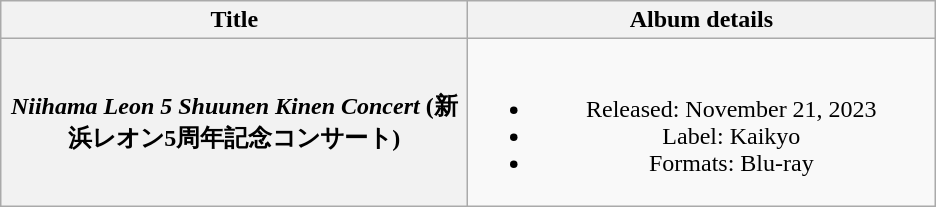<table class="wikitable plainrowheaders" style="text-align:center;">
<tr>
<th scope="col" style="width:19em;">Title</th>
<th scope="col" style="width:19em;">Album details</th>
</tr>
<tr>
<th scope="row"><em>Niihama Leon 5 Shuunen Kinen Concert</em> (新浜レオン5周年記念コンサート)</th>
<td><br><ul><li>Released: November 21, 2023</li><li>Label: Kaikyo</li><li>Formats: Blu-ray</li></ul></td>
</tr>
</table>
